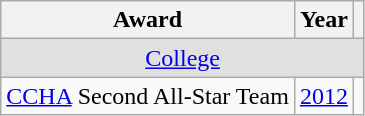<table class="wikitable">
<tr>
<th>Award</th>
<th>Year</th>
<th></th>
</tr>
<tr ALIGN="center" bgcolor="#e0e0e0">
<td colspan="3"><a href='#'>College</a></td>
</tr>
<tr>
<td><a href='#'>CCHA</a> Second All-Star Team</td>
<td><a href='#'>2012</a></td>
<td></td>
</tr>
</table>
